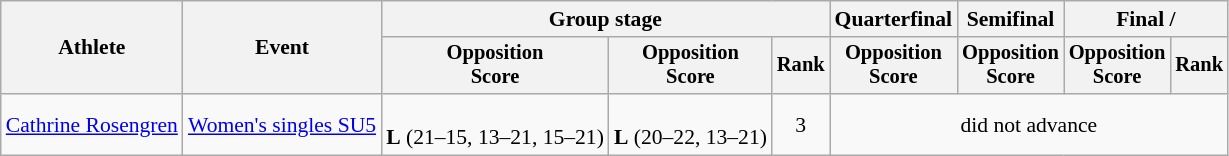<table class="wikitable" style="font-size:90%; text-align:center">
<tr>
<th rowspan="2">Athlete</th>
<th rowspan="2">Event</th>
<th colspan="3">Group stage</th>
<th>Quarterfinal</th>
<th>Semifinal</th>
<th colspan="2">Final / </th>
</tr>
<tr style="font-size:95%">
<th>Opposition<br>Score</th>
<th>Opposition<br>Score</th>
<th>Rank</th>
<th>Opposition<br>Score</th>
<th>Opposition<br>Score</th>
<th>Opposition<br>Score</th>
<th>Rank</th>
</tr>
<tr>
<td align="left"><a href='#'>Cathrine Rosengren</a></td>
<td align="left"><a href='#'>Women's singles SU5</a></td>
<td><br><strong>L</strong> (21–15, 13–21, 15–21)</td>
<td><br><strong>L</strong> (20–22, 13–21)</td>
<td>3</td>
<td colspan="4">did not advance</td>
</tr>
</table>
